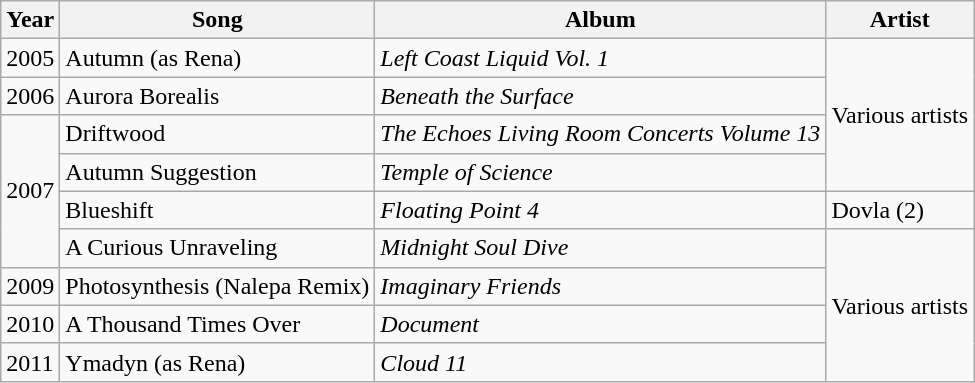<table class="wikitable sortable">
<tr>
<th>Year</th>
<th class="unsortable">Song</th>
<th class="unsortable">Album</th>
<th class="unsortable">Artist</th>
</tr>
<tr>
<td>2005</td>
<td>Autumn (as Rena)</td>
<td><em>Left Coast Liquid Vol. 1</em></td>
<td rowspan="4">Various artists</td>
</tr>
<tr>
<td>2006</td>
<td>Aurora Borealis</td>
<td><em>Beneath the Surface</em></td>
</tr>
<tr>
<td rowspan="4">2007</td>
<td>Driftwood</td>
<td><em>The Echoes Living Room Concerts Volume 13</em></td>
</tr>
<tr>
<td>Autumn Suggestion</td>
<td><em>Temple of Science</em></td>
</tr>
<tr>
<td>Blueshift</td>
<td><em>Floating Point 4</em></td>
<td>Dovla (2)</td>
</tr>
<tr>
<td>A Curious Unraveling</td>
<td><em>Midnight Soul Dive</em></td>
<td rowspan="4">Various artists</td>
</tr>
<tr>
<td>2009</td>
<td>Photosynthesis (Nalepa Remix)</td>
<td><em>Imaginary Friends</em></td>
</tr>
<tr>
<td>2010</td>
<td>A Thousand Times Over</td>
<td><em>Document</em></td>
</tr>
<tr>
<td>2011</td>
<td>Ymadyn (as Rena)</td>
<td><em>Cloud 11</em></td>
</tr>
</table>
